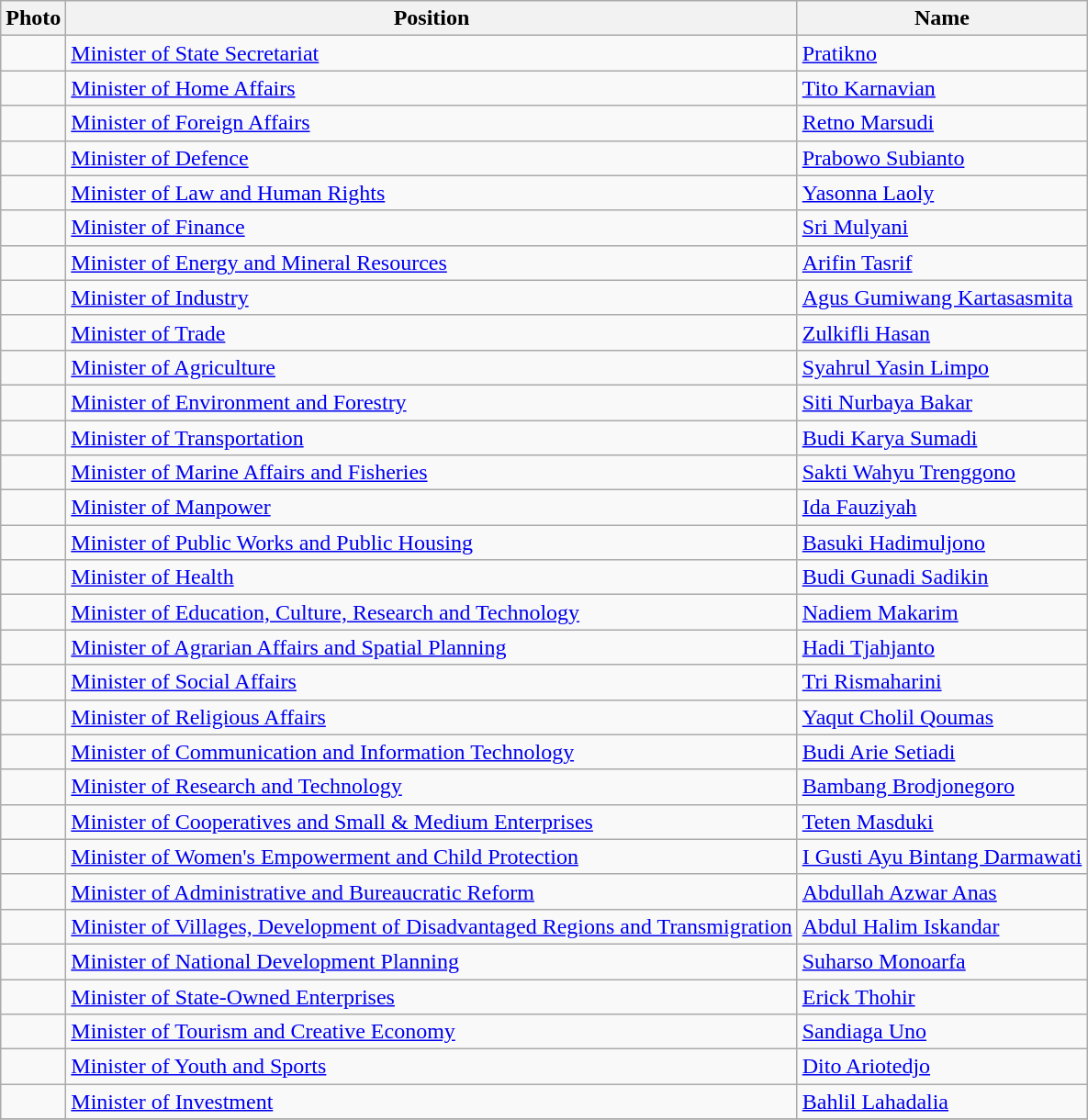<table class=wikitable>
<tr>
<th>Photo</th>
<th>Position</th>
<th>Name</th>
</tr>
<tr>
<td></td>
<td><a href='#'>Minister of State Secretariat</a></td>
<td><a href='#'>Pratikno</a></td>
</tr>
<tr>
<td></td>
<td><a href='#'>Minister of Home Affairs</a></td>
<td><a href='#'>Tito Karnavian</a></td>
</tr>
<tr>
<td></td>
<td><a href='#'>Minister of Foreign Affairs</a></td>
<td><a href='#'>Retno Marsudi</a></td>
</tr>
<tr>
<td></td>
<td><a href='#'>Minister of Defence</a></td>
<td><a href='#'>Prabowo Subianto</a></td>
</tr>
<tr>
<td></td>
<td><a href='#'>Minister of Law and Human Rights</a></td>
<td><a href='#'>Yasonna Laoly</a></td>
</tr>
<tr>
<td></td>
<td><a href='#'>Minister of Finance</a></td>
<td><a href='#'>Sri Mulyani</a></td>
</tr>
<tr>
<td></td>
<td><a href='#'>Minister of Energy and Mineral Resources</a></td>
<td><a href='#'>Arifin Tasrif</a></td>
</tr>
<tr>
<td></td>
<td><a href='#'>Minister of Industry</a></td>
<td><a href='#'>Agus Gumiwang Kartasasmita</a></td>
</tr>
<tr>
<td></td>
<td><a href='#'>Minister of Trade</a></td>
<td><a href='#'>Zulkifli Hasan</a></td>
</tr>
<tr>
<td></td>
<td><a href='#'>Minister of Agriculture</a></td>
<td><a href='#'>Syahrul Yasin Limpo</a></td>
</tr>
<tr>
<td></td>
<td><a href='#'>Minister of Environment and Forestry</a></td>
<td><a href='#'>Siti Nurbaya Bakar</a></td>
</tr>
<tr>
<td></td>
<td><a href='#'>Minister of Transportation</a></td>
<td><a href='#'>Budi Karya Sumadi</a></td>
</tr>
<tr>
<td></td>
<td><a href='#'>Minister of Marine Affairs and Fisheries</a></td>
<td><a href='#'>Sakti Wahyu Trenggono</a></td>
</tr>
<tr>
<td></td>
<td><a href='#'>Minister of Manpower</a></td>
<td><a href='#'>Ida Fauziyah</a></td>
</tr>
<tr>
<td></td>
<td><a href='#'>Minister of Public Works and Public Housing</a></td>
<td><a href='#'>Basuki Hadimuljono</a></td>
</tr>
<tr>
<td></td>
<td><a href='#'>Minister of Health</a></td>
<td><a href='#'>Budi Gunadi Sadikin</a></td>
</tr>
<tr>
<td></td>
<td><a href='#'>Minister of Education, Culture, Research and Technology</a></td>
<td><a href='#'>Nadiem Makarim</a></td>
</tr>
<tr>
<td></td>
<td><a href='#'>Minister of Agrarian Affairs and Spatial Planning</a></td>
<td><a href='#'>Hadi Tjahjanto</a></td>
</tr>
<tr>
<td></td>
<td><a href='#'>Minister of Social Affairs</a></td>
<td><a href='#'>Tri Rismaharini</a></td>
</tr>
<tr>
<td></td>
<td><a href='#'>Minister of Religious Affairs</a></td>
<td><a href='#'>Yaqut Cholil Qoumas</a></td>
</tr>
<tr>
<td></td>
<td><a href='#'>Minister of Communication and Information Technology</a></td>
<td><a href='#'>Budi Arie Setiadi</a></td>
</tr>
<tr>
<td></td>
<td><a href='#'>Minister of Research and Technology</a></td>
<td><a href='#'>Bambang Brodjonegoro</a></td>
</tr>
<tr>
<td></td>
<td><a href='#'>Minister of Cooperatives and Small & Medium Enterprises</a></td>
<td><a href='#'>Teten Masduki</a></td>
</tr>
<tr>
<td></td>
<td><a href='#'>Minister of Women's Empowerment and Child Protection</a></td>
<td><a href='#'>I Gusti Ayu Bintang Darmawati</a></td>
</tr>
<tr>
<td></td>
<td><a href='#'>Minister of Administrative and Bureaucratic Reform</a></td>
<td><a href='#'>Abdullah Azwar Anas</a></td>
</tr>
<tr>
<td></td>
<td><a href='#'>Minister of Villages, Development of Disadvantaged Regions and Transmigration</a></td>
<td><a href='#'>Abdul Halim Iskandar</a></td>
</tr>
<tr>
<td></td>
<td><a href='#'>Minister of National Development Planning</a></td>
<td><a href='#'>Suharso Monoarfa</a></td>
</tr>
<tr>
<td></td>
<td><a href='#'>Minister of State-Owned Enterprises</a></td>
<td><a href='#'>Erick Thohir</a></td>
</tr>
<tr>
<td></td>
<td><a href='#'>Minister of Tourism and Creative Economy</a></td>
<td><a href='#'>Sandiaga Uno</a></td>
</tr>
<tr>
<td></td>
<td><a href='#'>Minister of Youth and Sports</a></td>
<td><a href='#'>Dito Ariotedjo</a></td>
</tr>
<tr>
<td></td>
<td><a href='#'>Minister of Investment</a></td>
<td><a href='#'>Bahlil Lahadalia</a></td>
</tr>
<tr>
</tr>
</table>
